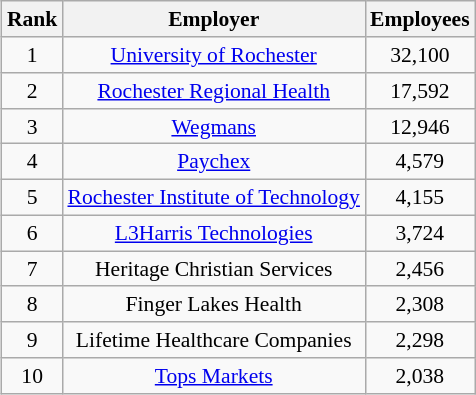<table class="wikitable" style="float:right; font-size:90%; text-align:center; margin:1em;">
<tr>
<th>Rank</th>
<th>Employer</th>
<th>Employees</th>
</tr>
<tr>
<td>1</td>
<td><a href='#'>University of Rochester</a></td>
<td>32,100</td>
</tr>
<tr>
<td>2</td>
<td><a href='#'>Rochester Regional Health</a></td>
<td>17,592</td>
</tr>
<tr>
<td>3</td>
<td><a href='#'>Wegmans</a></td>
<td>12,946</td>
</tr>
<tr>
<td>4</td>
<td><a href='#'>Paychex</a></td>
<td>4,579</td>
</tr>
<tr>
<td>5</td>
<td><a href='#'>Rochester Institute of Technology</a></td>
<td>4,155</td>
</tr>
<tr>
<td>6</td>
<td><a href='#'>L3Harris Technologies</a></td>
<td>3,724</td>
</tr>
<tr>
<td>7</td>
<td>Heritage Christian Services</td>
<td>2,456</td>
</tr>
<tr>
<td>8</td>
<td>Finger Lakes Health</td>
<td>2,308</td>
</tr>
<tr>
<td>9</td>
<td>Lifetime Healthcare Companies</td>
<td>2,298</td>
</tr>
<tr>
<td>10</td>
<td><a href='#'>Tops Markets</a></td>
<td>2,038</td>
</tr>
</table>
